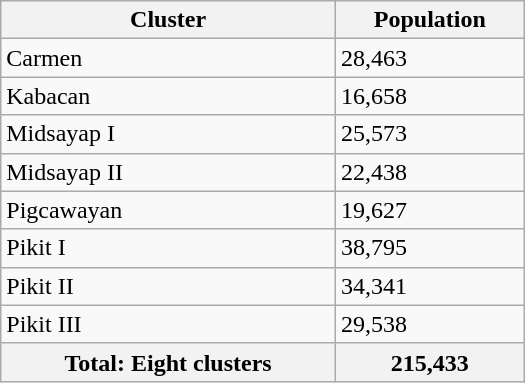<table class="wikitable sortable" style="width:350px; text-align:left;">
<tr>
<th>Cluster</th>
<th>Population </th>
</tr>
<tr>
<td>Carmen</td>
<td>28,463</td>
</tr>
<tr>
<td>Kabacan</td>
<td>16,658</td>
</tr>
<tr>
<td>Midsayap I</td>
<td>25,573</td>
</tr>
<tr>
<td>Midsayap II</td>
<td>22,438</td>
</tr>
<tr>
<td>Pigcawayan</td>
<td>19,627</td>
</tr>
<tr>
<td>Pikit I</td>
<td>38,795</td>
</tr>
<tr>
<td>Pikit II</td>
<td>34,341</td>
</tr>
<tr>
<td>Pikit III</td>
<td>29,538</td>
</tr>
<tr>
<th>Total: Eight clusters</th>
<th>215,433</th>
</tr>
</table>
